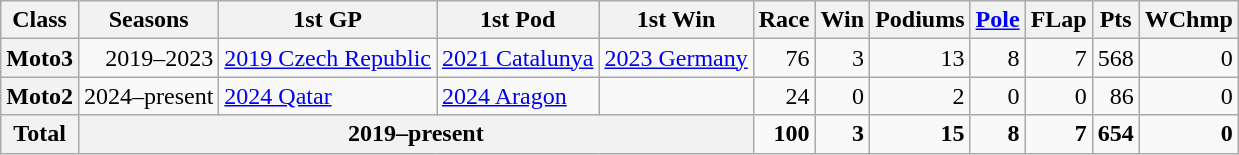<table class="wikitable" style="text-align:right;">
<tr>
<th>Class</th>
<th>Seasons</th>
<th>1st GP</th>
<th>1st Pod</th>
<th>1st Win</th>
<th>Race</th>
<th>Win</th>
<th>Podiums</th>
<th><a href='#'>Pole</a></th>
<th>FLap</th>
<th>Pts</th>
<th>WChmp</th>
</tr>
<tr>
<th>Moto3</th>
<td>2019–2023</td>
<td style="text-align:left;"><a href='#'>2019 Czech Republic</a></td>
<td style="text-align:left;"><a href='#'>2021 Catalunya</a></td>
<td style="text-align:left;"><a href='#'>2023 Germany</a></td>
<td>76</td>
<td>3</td>
<td>13</td>
<td>8</td>
<td>7</td>
<td>568</td>
<td>0</td>
</tr>
<tr>
<th>Moto2</th>
<td>2024–present</td>
<td style="text-align:left;"><a href='#'>2024 Qatar</a></td>
<td style="text-align:left;"><a href='#'>2024 Aragon</a></td>
<td style="text-align:left;"></td>
<td>24</td>
<td>0</td>
<td>2</td>
<td>0</td>
<td>0</td>
<td>86</td>
<td>0</td>
</tr>
<tr>
<th>Total</th>
<th colspan="4">2019–present</th>
<td><strong>100</strong></td>
<td><strong>3</strong></td>
<td><strong>15</strong></td>
<td><strong>8</strong></td>
<td><strong>7</strong></td>
<td><strong>654</strong></td>
<td><strong>0</strong></td>
</tr>
</table>
